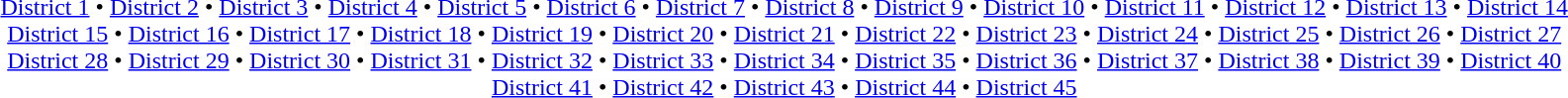<table id=toc class=toc summary=Contents>
<tr>
<td align=center><br><a href='#'>District 1</a> • <a href='#'>District 2</a> • <a href='#'>District 3</a> • <a href='#'>District 4</a> • <a href='#'>District 5</a> • <a href='#'>District 6</a> • <a href='#'>District 7</a> • <a href='#'>District 8</a> • <a href='#'>District 9</a> • <a href='#'>District 10</a> • <a href='#'>District 11</a> • <a href='#'>District 12</a> • <a href='#'>District 13</a> • <a href='#'>District 14</a><br><a href='#'>District 15</a> • <a href='#'>District 16</a> • <a href='#'>District 17</a> • <a href='#'>District 18</a> • <a href='#'>District 19</a> • <a href='#'>District 20</a> • <a href='#'>District 21</a> • <a href='#'>District 22</a> • <a href='#'>District 23</a> • <a href='#'>District 24</a> • <a href='#'>District 25</a> • <a href='#'>District 26</a> • <a href='#'>District 27</a><br><a href='#'>District 28</a> • <a href='#'>District 29</a> • <a href='#'>District 30</a> • <a href='#'>District 31</a> • <a href='#'>District 32</a> • <a href='#'>District 33</a> • <a href='#'>District 34</a> • <a href='#'>District 35</a> • <a href='#'>District 36</a> • <a href='#'>District 37</a> • <a href='#'>District 38</a> • <a href='#'>District 39</a> • <a href='#'>District 40</a><br><a href='#'>District 41</a> • <a href='#'>District 42</a> • <a href='#'>District 43</a> • <a href='#'>District 44</a> • <a href='#'>District 45</a> </td>
</tr>
</table>
